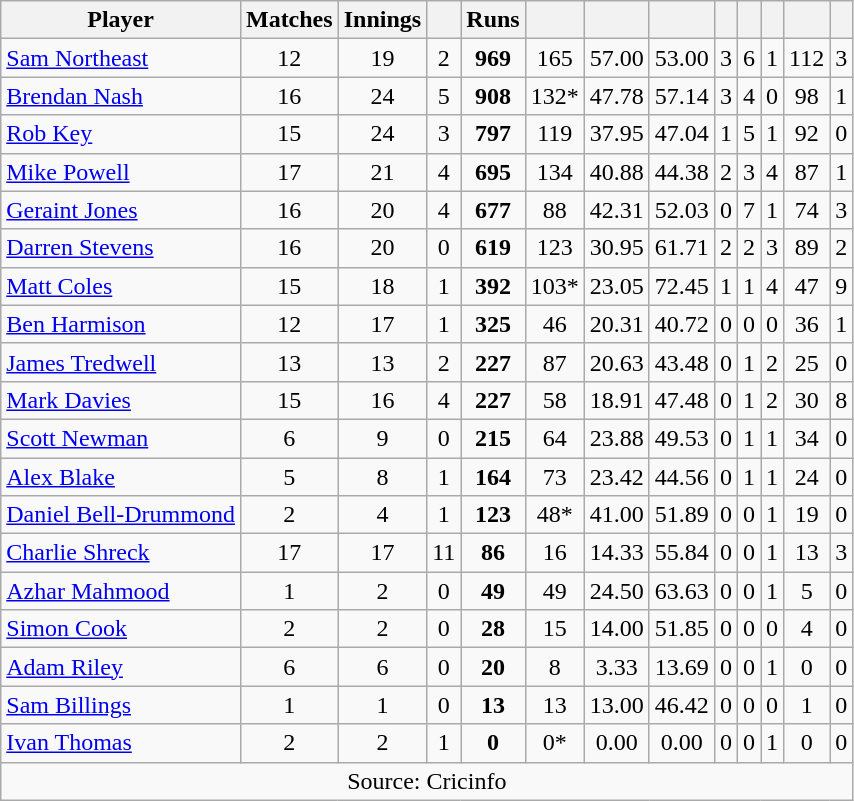<table class="wikitable" style="text-align:center">
<tr>
<th>Player</th>
<th>Matches</th>
<th>Innings</th>
<th></th>
<th>Runs</th>
<th></th>
<th></th>
<th></th>
<th></th>
<th></th>
<th></th>
<th></th>
<th></th>
</tr>
<tr>
<td align="left"><a href='#'>Sam Northeast</a></td>
<td>12</td>
<td>19</td>
<td>2</td>
<td><strong>969</strong></td>
<td>165</td>
<td>57.00</td>
<td>53.00</td>
<td>3</td>
<td>6</td>
<td>1</td>
<td>112</td>
<td>3</td>
</tr>
<tr>
<td align="left"><a href='#'>Brendan Nash</a></td>
<td>16</td>
<td>24</td>
<td>5</td>
<td><strong>908</strong></td>
<td>132*</td>
<td>47.78</td>
<td>57.14</td>
<td>3</td>
<td>4</td>
<td>0</td>
<td>98</td>
<td>1</td>
</tr>
<tr>
<td align="left"><a href='#'>Rob Key</a></td>
<td>15</td>
<td>24</td>
<td>3</td>
<td><strong>797</strong></td>
<td>119</td>
<td>37.95</td>
<td>47.04</td>
<td>1</td>
<td>5</td>
<td>1</td>
<td>92</td>
<td>0</td>
</tr>
<tr>
<td align="left"><a href='#'>Mike Powell</a></td>
<td>17</td>
<td>21</td>
<td>4</td>
<td><strong>695</strong></td>
<td>134</td>
<td>40.88</td>
<td>44.38</td>
<td>2</td>
<td>3</td>
<td>4</td>
<td>87</td>
<td>1</td>
</tr>
<tr>
<td align="left"><a href='#'>Geraint Jones</a></td>
<td>16</td>
<td>20</td>
<td>4</td>
<td><strong>677</strong></td>
<td>88</td>
<td>42.31</td>
<td>52.03</td>
<td>0</td>
<td>7</td>
<td>1</td>
<td>74</td>
<td>3</td>
</tr>
<tr>
<td align="left"><a href='#'>Darren Stevens</a></td>
<td>16</td>
<td>20</td>
<td>0</td>
<td><strong>619</strong></td>
<td>123</td>
<td>30.95</td>
<td>61.71</td>
<td>2</td>
<td>2</td>
<td>3</td>
<td>89</td>
<td>2</td>
</tr>
<tr>
<td align="left"><a href='#'>Matt Coles</a></td>
<td>15</td>
<td>18</td>
<td>1</td>
<td><strong>392</strong></td>
<td>103*</td>
<td>23.05</td>
<td>72.45</td>
<td>1</td>
<td>1</td>
<td>4</td>
<td>47</td>
<td>9</td>
</tr>
<tr>
<td align="left"><a href='#'>Ben Harmison</a></td>
<td>12</td>
<td>17</td>
<td>1</td>
<td><strong>325</strong></td>
<td>46</td>
<td>20.31</td>
<td>40.72</td>
<td>0</td>
<td>0</td>
<td>0</td>
<td>36</td>
<td>1</td>
</tr>
<tr>
<td align="left"><a href='#'>James Tredwell</a></td>
<td>13</td>
<td>13</td>
<td>2</td>
<td><strong>227</strong></td>
<td>87</td>
<td>20.63</td>
<td>43.48</td>
<td>0</td>
<td>1</td>
<td>2</td>
<td>25</td>
<td>0</td>
</tr>
<tr>
<td align="left"><a href='#'>Mark Davies</a></td>
<td>15</td>
<td>16</td>
<td>4</td>
<td><strong>227</strong></td>
<td>58</td>
<td>18.91</td>
<td>47.48</td>
<td>0</td>
<td>1</td>
<td>2</td>
<td>30</td>
<td>8</td>
</tr>
<tr>
<td align="left"><a href='#'>Scott Newman</a></td>
<td>6</td>
<td>9</td>
<td>0</td>
<td><strong>215</strong></td>
<td>64</td>
<td>23.88</td>
<td>49.53</td>
<td>0</td>
<td>1</td>
<td>1</td>
<td>34</td>
<td>0</td>
</tr>
<tr>
<td align="left"><a href='#'>Alex Blake</a></td>
<td>5</td>
<td>8</td>
<td>1</td>
<td><strong>164</strong></td>
<td>73</td>
<td>23.42</td>
<td>44.56</td>
<td>0</td>
<td>1</td>
<td>1</td>
<td>24</td>
<td>0</td>
</tr>
<tr>
<td align="left"><a href='#'>Daniel Bell-Drummond</a></td>
<td>2</td>
<td>4</td>
<td>1</td>
<td><strong>123</strong></td>
<td>48*</td>
<td>41.00</td>
<td>51.89</td>
<td>0</td>
<td>0</td>
<td>1</td>
<td>19</td>
<td>0</td>
</tr>
<tr>
<td align="left"><a href='#'>Charlie Shreck</a></td>
<td>17</td>
<td>17</td>
<td>11</td>
<td><strong>86</strong></td>
<td>16</td>
<td>14.33</td>
<td>55.84</td>
<td>0</td>
<td>0</td>
<td>1</td>
<td>13</td>
<td>3</td>
</tr>
<tr>
<td align="left"><a href='#'>Azhar Mahmood</a></td>
<td>1</td>
<td>2</td>
<td>0</td>
<td><strong>49</strong></td>
<td>49</td>
<td>24.50</td>
<td>63.63</td>
<td>0</td>
<td>0</td>
<td>1</td>
<td>5</td>
<td>0</td>
</tr>
<tr>
<td align="left"><a href='#'>Simon Cook</a></td>
<td>2</td>
<td>2</td>
<td>0</td>
<td><strong>28</strong></td>
<td>15</td>
<td>14.00</td>
<td>51.85</td>
<td>0</td>
<td>0</td>
<td>0</td>
<td>4</td>
<td>0</td>
</tr>
<tr>
<td align="left"><a href='#'>Adam Riley</a></td>
<td>6</td>
<td>6</td>
<td>0</td>
<td><strong>20</strong></td>
<td>8</td>
<td>3.33</td>
<td>13.69</td>
<td>0</td>
<td>0</td>
<td>1</td>
<td>0</td>
<td>0</td>
</tr>
<tr>
<td align="left"><a href='#'>Sam Billings</a></td>
<td>1</td>
<td>1</td>
<td>0</td>
<td><strong>13</strong></td>
<td>13</td>
<td>13.00</td>
<td>46.42</td>
<td>0</td>
<td>0</td>
<td>0</td>
<td>1</td>
<td>0</td>
</tr>
<tr>
<td align="left"><a href='#'>Ivan Thomas</a></td>
<td>2</td>
<td>2</td>
<td>1</td>
<td><strong>0</strong></td>
<td>0*</td>
<td>0.00</td>
<td>0.00</td>
<td>0</td>
<td>0</td>
<td>1</td>
<td>0</td>
<td>0</td>
</tr>
<tr>
<td colspan="13">Source: Cricinfo</td>
</tr>
</table>
